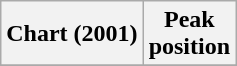<table class="wikitable plainrowheaders">
<tr>
<th scope="col">Chart (2001)</th>
<th scope="col">Peak<br>position</th>
</tr>
<tr>
</tr>
</table>
